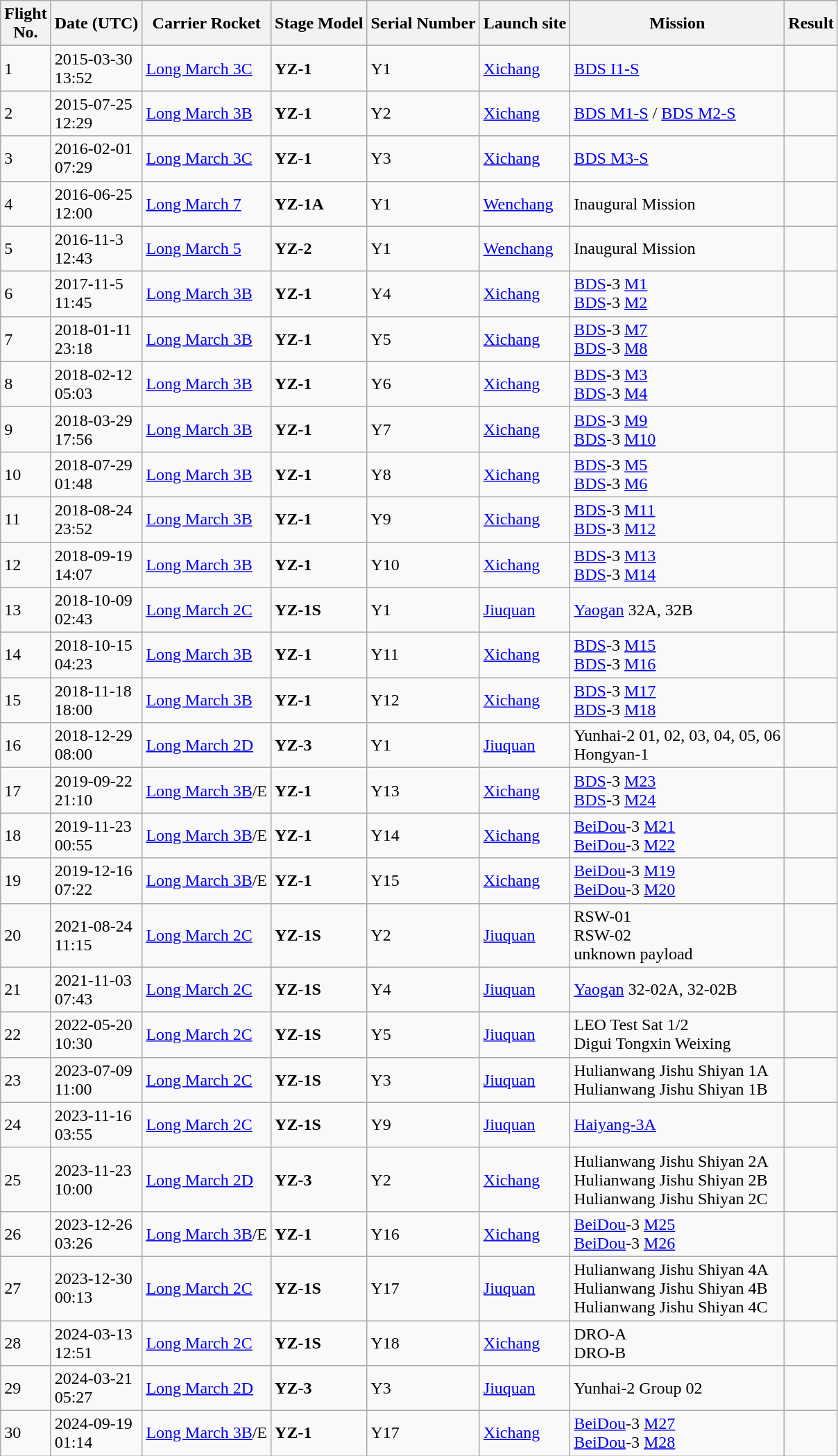<table class="wikitable sortable">
<tr>
<th>Flight<br>No.</th>
<th>Date (UTC)</th>
<th>Carrier Rocket</th>
<th>Stage Model</th>
<th>Serial Number</th>
<th>Launch site</th>
<th>Mission</th>
<th>Result</th>
</tr>
<tr>
<td>1</td>
<td>2015-03-30<br>13:52</td>
<td><a href='#'>Long March 3C</a></td>
<td><strong>YZ-1</strong></td>
<td>Y1</td>
<td><a href='#'>Xichang</a></td>
<td><a href='#'>BDS I1-S</a></td>
<td></td>
</tr>
<tr>
<td>2</td>
<td>2015-07-25<br>12:29</td>
<td><a href='#'>Long March 3B</a></td>
<td><strong>YZ-1</strong></td>
<td>Y2</td>
<td><a href='#'>Xichang</a></td>
<td><a href='#'>BDS M1-S</a> / <a href='#'>BDS M2-S</a></td>
<td></td>
</tr>
<tr>
<td>3</td>
<td>2016-02-01<br>07:29</td>
<td><a href='#'>Long March 3C</a></td>
<td><strong>YZ-1</strong></td>
<td>Y3</td>
<td><a href='#'>Xichang</a></td>
<td><a href='#'>BDS M3-S</a></td>
<td></td>
</tr>
<tr>
<td>4</td>
<td>2016-06-25<br>12:00</td>
<td><a href='#'>Long March 7</a></td>
<td><strong>YZ-1A</strong></td>
<td>Y1</td>
<td><a href='#'>Wenchang</a></td>
<td>Inaugural Mission</td>
<td></td>
</tr>
<tr>
<td>5</td>
<td>2016-11-3<br>12:43</td>
<td><a href='#'>Long March 5</a></td>
<td><strong>YZ-2</strong></td>
<td>Y1</td>
<td><a href='#'>Wenchang</a></td>
<td>Inaugural Mission</td>
<td></td>
</tr>
<tr>
<td>6</td>
<td>2017-11-5<br>11:45</td>
<td><a href='#'>Long March 3B</a></td>
<td><strong>YZ-1</strong></td>
<td>Y4</td>
<td><a href='#'>Xichang</a></td>
<td><a href='#'>BDS</a>-3 <a href='#'>M1</a><br><a href='#'>BDS</a>-3 <a href='#'>M2</a></td>
<td></td>
</tr>
<tr>
<td>7</td>
<td>2018-01-11<br>23:18</td>
<td><a href='#'>Long March 3B</a></td>
<td><strong>YZ-1</strong></td>
<td>Y5</td>
<td><a href='#'>Xichang</a></td>
<td><a href='#'>BDS</a>-3 <a href='#'>M7</a><br><a href='#'>BDS</a>-3 <a href='#'>M8</a></td>
<td></td>
</tr>
<tr>
<td>8</td>
<td>2018-02-12<br>05:03</td>
<td><a href='#'>Long March 3B</a></td>
<td><strong>YZ-1</strong></td>
<td>Y6</td>
<td><a href='#'>Xichang</a></td>
<td><a href='#'>BDS</a>-3 <a href='#'>M3</a><br><a href='#'>BDS</a>-3 <a href='#'>M4</a></td>
<td></td>
</tr>
<tr>
<td>9</td>
<td>2018-03-29<br>17:56</td>
<td><a href='#'>Long March 3B</a></td>
<td><strong>YZ-1</strong></td>
<td>Y7</td>
<td><a href='#'>Xichang</a></td>
<td><a href='#'>BDS</a>-3 <a href='#'>M9</a><br><a href='#'>BDS</a>-3 <a href='#'>M10</a></td>
<td></td>
</tr>
<tr>
<td>10</td>
<td>2018-07-29<br>01:48</td>
<td><a href='#'>Long March 3B</a></td>
<td><strong>YZ-1</strong></td>
<td>Y8</td>
<td><a href='#'>Xichang</a></td>
<td><a href='#'>BDS</a>-3 <a href='#'>M5</a><br><a href='#'>BDS</a>-3 <a href='#'>M6</a></td>
<td></td>
</tr>
<tr>
<td>11</td>
<td>2018-08-24<br>23:52</td>
<td><a href='#'>Long March 3B</a></td>
<td><strong>YZ-1</strong></td>
<td>Y9</td>
<td><a href='#'>Xichang</a></td>
<td><a href='#'>BDS</a>-3 <a href='#'>M11</a><br><a href='#'>BDS</a>-3 <a href='#'>M12</a></td>
<td></td>
</tr>
<tr>
<td>12</td>
<td>2018-09-19<br>14:07</td>
<td><a href='#'>Long March 3B</a></td>
<td><strong>YZ-1</strong></td>
<td>Y10</td>
<td><a href='#'>Xichang</a></td>
<td><a href='#'>BDS</a>-3 <a href='#'>M13</a><br><a href='#'>BDS</a>-3 <a href='#'>M14</a></td>
<td></td>
</tr>
<tr>
<td>13</td>
<td>2018-10-09<br>02:43</td>
<td><a href='#'>Long March 2C</a></td>
<td><strong>YZ-1S</strong></td>
<td>Y1</td>
<td><a href='#'>Jiuquan</a></td>
<td><a href='#'>Yaogan</a>  32A, 32B</td>
<td></td>
</tr>
<tr>
<td>14</td>
<td>2018-10-15<br>04:23</td>
<td><a href='#'>Long March 3B</a></td>
<td><strong>YZ-1</strong></td>
<td>Y11</td>
<td><a href='#'>Xichang</a></td>
<td><a href='#'>BDS</a>-3 <a href='#'>M15</a><br><a href='#'>BDS</a>-3 <a href='#'>M16</a></td>
<td></td>
</tr>
<tr>
<td>15</td>
<td>2018-11-18<br>18:00</td>
<td><a href='#'>Long March 3B</a></td>
<td><strong>YZ-1</strong></td>
<td>Y12</td>
<td><a href='#'>Xichang</a></td>
<td><a href='#'>BDS</a>-3 <a href='#'>M17</a><br><a href='#'>BDS</a>-3 <a href='#'>M18</a></td>
<td></td>
</tr>
<tr>
<td>16</td>
<td>2018-12-29<br>08:00</td>
<td><a href='#'>Long March 2D</a></td>
<td><strong>YZ-3</strong></td>
<td>Y1</td>
<td><a href='#'>Jiuquan</a></td>
<td>Yunhai-2 01, 02, 03, 04, 05, 06<br>Hongyan-1</td>
<td></td>
</tr>
<tr>
<td>17</td>
<td>2019-09-22<br>21:10</td>
<td><a href='#'>Long March 3B</a>/E</td>
<td><strong>YZ-1</strong></td>
<td>Y13</td>
<td><a href='#'>Xichang</a></td>
<td><a href='#'>BDS</a>-3 <a href='#'>M23</a><br><a href='#'>BDS</a>-3 <a href='#'>M24</a></td>
<td></td>
</tr>
<tr>
<td>18</td>
<td>2019-11-23<br>00:55</td>
<td><a href='#'>Long March 3B</a>/E</td>
<td><strong>YZ-1</strong></td>
<td>Y14</td>
<td><a href='#'>Xichang</a></td>
<td><a href='#'>BeiDou</a>-3 <a href='#'>M21</a><br><a href='#'>BeiDou</a>-3 <a href='#'>M22</a></td>
<td></td>
</tr>
<tr>
<td>19</td>
<td>2019-12-16<br>07:22</td>
<td><a href='#'>Long March 3B</a>/E</td>
<td><strong>YZ-1</strong></td>
<td>Y15</td>
<td><a href='#'>Xichang</a></td>
<td><a href='#'>BeiDou</a>-3 <a href='#'>M19</a> <br> <a href='#'>BeiDou</a>-3 <a href='#'>M20</a></td>
<td></td>
</tr>
<tr>
<td>20</td>
<td>2021-08-24<br>11:15</td>
<td><a href='#'>Long March 2C</a></td>
<td><strong>YZ-1S</strong></td>
<td>Y2</td>
<td><a href='#'>Jiuquan</a></td>
<td>RSW-01<br>RSW-02<br>unknown payload</td>
<td></td>
</tr>
<tr>
<td>21</td>
<td>2021-11-03<br>07:43</td>
<td><a href='#'>Long March 2C</a></td>
<td><strong>YZ-1S</strong></td>
<td>Y4</td>
<td><a href='#'>Jiuquan</a></td>
<td><a href='#'>Yaogan</a>  32-02A, 32-02B</td>
<td></td>
</tr>
<tr>
<td>22</td>
<td>2022-05-20<br>10:30</td>
<td><a href='#'>Long March 2C</a></td>
<td><strong>YZ-1S</strong></td>
<td>Y5</td>
<td><a href='#'>Jiuquan</a></td>
<td>LEO Test Sat 1/2<br>Digui Tongxin Weixing</td>
<td></td>
</tr>
<tr>
<td>23</td>
<td>2023-07-09<br>11:00</td>
<td><a href='#'>Long March 2C</a></td>
<td><strong>YZ-1S</strong></td>
<td>Y3</td>
<td><a href='#'>Jiuquan</a></td>
<td>Hulianwang Jishu Shiyan 1A<br>Hulianwang Jishu Shiyan 1B</td>
<td></td>
</tr>
<tr>
<td>24</td>
<td>2023-11-16<br>03:55</td>
<td><a href='#'>Long March 2C</a></td>
<td><strong>YZ-1S</strong></td>
<td>Y9</td>
<td><a href='#'>Jiuquan</a></td>
<td><a href='#'>Haiyang-3A</a></td>
<td></td>
</tr>
<tr>
<td>25</td>
<td>2023-11-23<br>10:00</td>
<td><a href='#'>Long March 2D</a></td>
<td><strong>YZ-3</strong></td>
<td>Y2</td>
<td><a href='#'>Xichang</a></td>
<td>Hulianwang Jishu Shiyan 2A<br>Hulianwang Jishu Shiyan 2B<br>Hulianwang Jishu Shiyan 2C</td>
<td></td>
</tr>
<tr>
<td>26</td>
<td>2023-12-26<br>03:26</td>
<td><a href='#'>Long March 3B</a>/E</td>
<td><strong>YZ-1</strong></td>
<td>Y16</td>
<td><a href='#'>Xichang</a></td>
<td><a href='#'>BeiDou</a>-3 <a href='#'>M25</a> <br> <a href='#'>BeiDou</a>-3 <a href='#'>M26</a></td>
<td></td>
</tr>
<tr>
<td>27</td>
<td>2023-12-30<br>00:13</td>
<td><a href='#'>Long March 2C</a></td>
<td><strong>YZ-1S</strong></td>
<td>Y17</td>
<td><a href='#'>Jiuquan</a></td>
<td>Hulianwang Jishu Shiyan 4A<br>Hulianwang Jishu Shiyan 4B<br>Hulianwang Jishu Shiyan 4C</td>
<td></td>
</tr>
<tr>
<td>28</td>
<td>2024-03-13<br>12:51</td>
<td><a href='#'>Long March 2C</a></td>
<td><strong>YZ-1S</strong></td>
<td>Y18</td>
<td><a href='#'>Xichang</a></td>
<td>DRO-A<br>DRO-B</td>
<td></td>
</tr>
<tr>
<td>29</td>
<td>2024-03-21<br>05:27</td>
<td><a href='#'>Long March 2D</a></td>
<td><strong>YZ-3</strong></td>
<td>Y3</td>
<td><a href='#'>Jiuquan</a></td>
<td>Yunhai-2 Group 02</td>
<td></td>
</tr>
<tr>
<td>30</td>
<td>2024-09-19<br>01:14</td>
<td><a href='#'>Long March 3B</a>/E</td>
<td><strong>YZ-1</strong></td>
<td>Y17</td>
<td><a href='#'>Xichang</a></td>
<td><a href='#'>BeiDou</a>-3 <a href='#'>M27</a> <br> <a href='#'>BeiDou</a>-3 <a href='#'>M28</a></td>
<td></td>
</tr>
</table>
